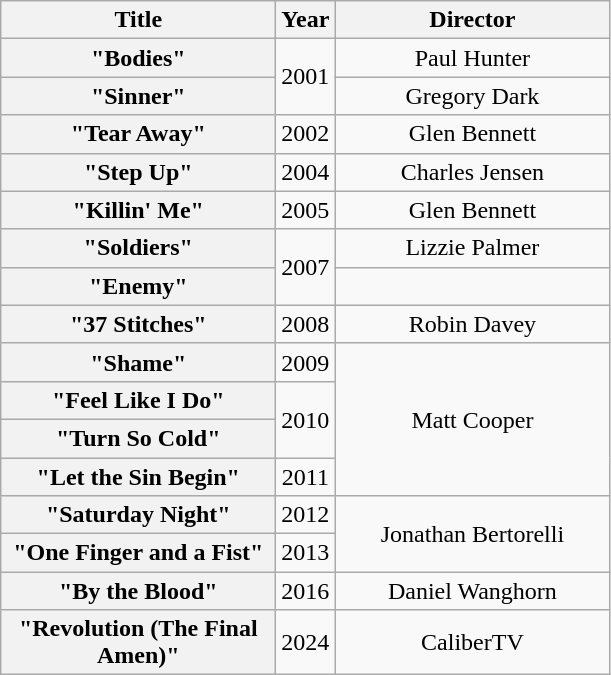<table class="wikitable plainrowheaders" style="text-align:center;">
<tr>
<th scope="col" style="width:11em;">Title</th>
<th scope="col" style="width:1em;">Year</th>
<th scope="col" style="width:11em;">Director</th>
</tr>
<tr>
<th scope="row">"Bodies"</th>
<td rowspan="2">2001</td>
<td>Paul Hunter</td>
</tr>
<tr>
<th scope="row">"Sinner"</th>
<td>Gregory Dark</td>
</tr>
<tr>
<th scope="row">"Tear Away"</th>
<td>2002</td>
<td>Glen Bennett</td>
</tr>
<tr>
<th scope="row">"Step Up"</th>
<td>2004</td>
<td>Charles Jensen</td>
</tr>
<tr>
<th scope="row">"Killin' Me"</th>
<td>2005</td>
<td>Glen Bennett</td>
</tr>
<tr>
<th scope="row">"Soldiers"</th>
<td rowspan="2">2007</td>
<td>Lizzie Palmer</td>
</tr>
<tr>
<th scope="row">"Enemy"</th>
<td></td>
</tr>
<tr>
<th scope="row">"37 Stitches"</th>
<td>2008</td>
<td>Robin Davey</td>
</tr>
<tr>
<th scope="row">"Shame"</th>
<td>2009</td>
<td rowspan="4">Matt Cooper</td>
</tr>
<tr>
<th scope="row">"Feel Like I Do"</th>
<td rowspan="2">2010</td>
</tr>
<tr>
<th scope="row">"Turn So Cold"</th>
</tr>
<tr>
<th scope="row">"Let the Sin Begin"</th>
<td>2011</td>
</tr>
<tr>
<th scope="row">"Saturday Night"</th>
<td>2012</td>
<td rowspan="2">Jonathan Bertorelli</td>
</tr>
<tr>
<th scope="row">"One Finger and a Fist"</th>
<td>2013</td>
</tr>
<tr>
<th scope="row">"By the Blood"</th>
<td>2016</td>
<td>Daniel Wanghorn</td>
</tr>
<tr>
<th scope="row">"Revolution (The Final Amen)"</th>
<td>2024</td>
<td>CaliberTV</td>
</tr>
</table>
